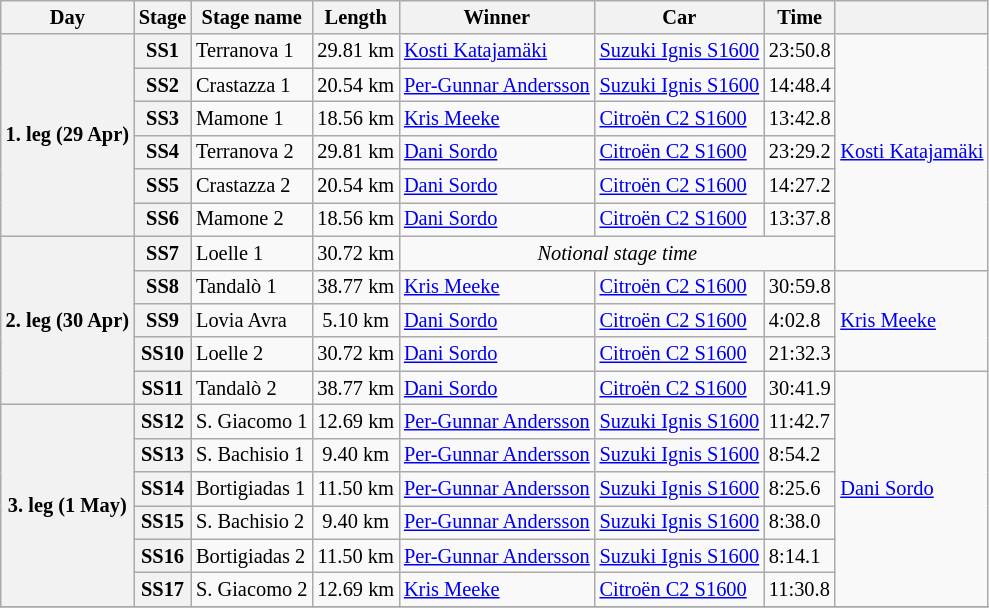<table class="wikitable" style="font-size: 85%;">
<tr>
<th>Day</th>
<th>Stage</th>
<th>Stage name</th>
<th>Length</th>
<th>Winner</th>
<th>Car</th>
<th>Time</th>
<th></th>
</tr>
<tr>
<th rowspan="6">1. leg (29 Apr)</th>
<th>SS1</th>
<td>Terranova 1</td>
<td align="center">29.81 km</td>
<td> <a href='#'>Kosti Katajamäki</a></td>
<td><a href='#'>Suzuki Ignis S1600</a></td>
<td>23:50.8</td>
<td rowspan="7"> <a href='#'>Kosti Katajamäki</a></td>
</tr>
<tr>
<th>SS2</th>
<td>Crastazza 1</td>
<td align="center">20.54 km</td>
<td> <a href='#'>Per-Gunnar Andersson</a></td>
<td><a href='#'>Suzuki Ignis S1600</a></td>
<td>14:48.4</td>
</tr>
<tr>
<th>SS3</th>
<td>Mamone 1</td>
<td align="center">18.56 km</td>
<td> <a href='#'>Kris Meeke</a></td>
<td><a href='#'>Citroën C2 S1600</a></td>
<td>13:42.8</td>
</tr>
<tr>
<th>SS4</th>
<td>Terranova 2</td>
<td align="center">29.81 km</td>
<td> <a href='#'>Dani Sordo</a></td>
<td><a href='#'>Citroën C2 S1600</a></td>
<td>23:29.2</td>
</tr>
<tr>
<th>SS5</th>
<td>Crastazza 2</td>
<td align="center">20.54 km</td>
<td> <a href='#'>Dani Sordo</a></td>
<td><a href='#'>Citroën C2 S1600</a></td>
<td>14:27.2</td>
</tr>
<tr>
<th>SS6</th>
<td>Mamone 2</td>
<td align="center">18.56 km</td>
<td> <a href='#'>Dani Sordo</a></td>
<td><a href='#'>Citroën C2 S1600</a></td>
<td>13:37.8</td>
</tr>
<tr>
<th rowspan="5">2. leg (30 Apr)</th>
<th>SS7</th>
<td>Loelle 1</td>
<td align="center">30.72 km</td>
<td colspan="3" align="center"><em>Notional stage time</em></td>
</tr>
<tr>
<th>SS8</th>
<td>Tandalò 1</td>
<td align="center">38.77 km</td>
<td> <a href='#'>Kris Meeke</a></td>
<td><a href='#'>Citroën C2 S1600</a></td>
<td>30:59.8</td>
<td rowspan="3"> <a href='#'>Kris Meeke</a></td>
</tr>
<tr>
<th>SS9</th>
<td>Lovia Avra</td>
<td align="center">5.10 km</td>
<td> <a href='#'>Dani Sordo</a></td>
<td><a href='#'>Citroën C2 S1600</a></td>
<td>4:02.8</td>
</tr>
<tr>
<th>SS10</th>
<td>Loelle 2</td>
<td align="center">30.72 km</td>
<td> <a href='#'>Dani Sordo</a></td>
<td><a href='#'>Citroën C2 S1600</a></td>
<td>21:32.3</td>
</tr>
<tr>
<th>SS11</th>
<td>Tandalò 2</td>
<td align="center">38.77 km</td>
<td> <a href='#'>Dani Sordo</a></td>
<td><a href='#'>Citroën C2 S1600</a></td>
<td>30:41.9</td>
<td rowspan="7"> <a href='#'>Dani Sordo</a></td>
</tr>
<tr>
<th rowspan="6">3. leg (1 May)</th>
<th>SS12</th>
<td>S. Giacomo 1</td>
<td align="center">12.69 km</td>
<td> <a href='#'>Per-Gunnar Andersson</a></td>
<td><a href='#'>Suzuki Ignis S1600</a></td>
<td>11:42.7</td>
</tr>
<tr>
<th>SS13</th>
<td>S. Bachisio 1</td>
<td align="center">9.40 km</td>
<td> <a href='#'>Per-Gunnar Andersson</a></td>
<td><a href='#'>Suzuki Ignis S1600</a></td>
<td>8:54.2</td>
</tr>
<tr>
<th>SS14</th>
<td>Bortigiadas 1</td>
<td align="center">11.50 km</td>
<td> <a href='#'>Per-Gunnar Andersson</a></td>
<td><a href='#'>Suzuki Ignis S1600</a></td>
<td>8:25.6</td>
</tr>
<tr>
<th>SS15</th>
<td>S. Bachisio 2</td>
<td align="center">9.40 km</td>
<td> <a href='#'>Per-Gunnar Andersson</a></td>
<td><a href='#'>Suzuki Ignis S1600</a></td>
<td>8:38.0</td>
</tr>
<tr>
<th>SS16</th>
<td>Bortigiadas 2</td>
<td align="center">11.50 km</td>
<td> <a href='#'>Per-Gunnar Andersson</a></td>
<td><a href='#'>Suzuki Ignis S1600</a></td>
<td>8:14.1</td>
</tr>
<tr>
<th>SS17</th>
<td>S. Giacomo 2</td>
<td align="center">12.69 km</td>
<td> <a href='#'>Kris Meeke</a></td>
<td><a href='#'>Citroën C2 S1600</a></td>
<td>11:30.8</td>
</tr>
<tr>
</tr>
</table>
